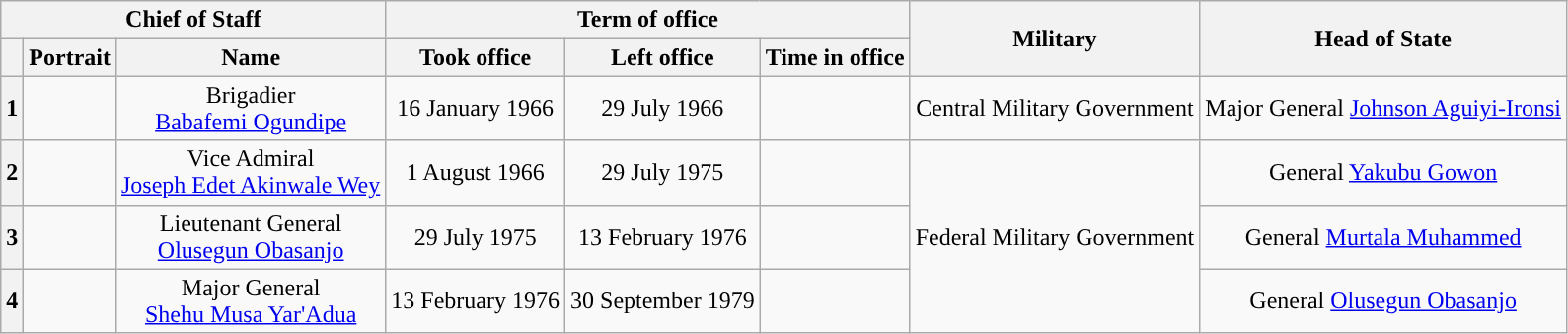<table class="wikitable" style="text-align:center">
<tr>
<th colspan=3>Chief of Staff</th>
<th colspan=3>Term of office</th>
<th rowspan=2>Military</th>
<th rowspan=2>Head of State</th>
</tr>
<tr>
<th></th>
<th>Portrait</th>
<th>Name<br></th>
<th>Took office</th>
<th>Left office</th>
<th>Time in office</th>
</tr>
<tr>
<th style="background:">1</th>
<td></td>
<td>Brigadier<br><a href='#'>Babafemi Ogundipe</a><br></td>
<td>16 January 1966</td>
<td>29 July 1966<br></td>
<td></td>
<td>Central Military Government</td>
<td>Major General <a href='#'>Johnson Aguiyi-Ironsi</a></td>
</tr>
<tr>
<th style="background:">2</th>
<td></td>
<td>Vice Admiral<br><a href='#'>Joseph Edet Akinwale Wey</a><br></td>
<td>1 August 1966</td>
<td>29 July 1975<br></td>
<td></td>
<td rowspan="3">Federal Military Government</td>
<td>General <a href='#'>Yakubu Gowon</a></td>
</tr>
<tr>
<th style="background:">3</th>
<td></td>
<td>Lieutenant General<br><a href='#'>Olusegun Obasanjo</a><br></td>
<td>29 July 1975</td>
<td>13 February 1976<br></td>
<td></td>
<td>General <a href='#'>Murtala Muhammed</a></td>
</tr>
<tr>
<th style="background:">4</th>
<td></td>
<td>Major General<br><a href='#'>Shehu Musa Yar'Adua</a><br></td>
<td>13 February 1976</td>
<td>30 September 1979<br></td>
<td></td>
<td>General <a href='#'>Olusegun Obasanjo</a></td>
</tr>
</table>
